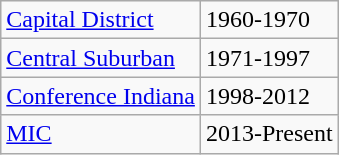<table class="wikitable">
<tr>
<td><a href='#'>Capital District</a></td>
<td>1960-1970</td>
</tr>
<tr>
<td><a href='#'>Central Suburban</a></td>
<td>1971-1997</td>
</tr>
<tr>
<td><a href='#'>Conference Indiana</a></td>
<td>1998-2012</td>
</tr>
<tr>
<td><a href='#'>MIC</a></td>
<td>2013-Present</td>
</tr>
</table>
